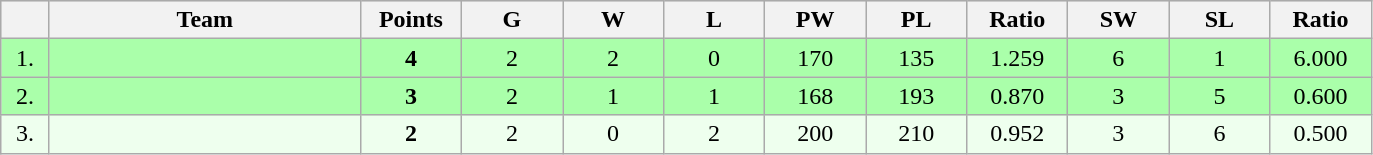<table class=wikitable style="text-align:center">
<tr style="background: #DCDCDC">
<th width="25"></th>
<th width="200">Team</th>
<th width="60">Points</th>
<th width="60">G</th>
<th width="60">W</th>
<th width="60">L</th>
<th width="60">PW</th>
<th width="60">PL</th>
<th width="60">Ratio</th>
<th width="60">SW</th>
<th width="60">SL</th>
<th width="60">Ratio</th>
</tr>
<tr style="background: #AAFFAA">
<td>1.</td>
<td align=left></td>
<td><strong>4</strong></td>
<td>2</td>
<td>2</td>
<td>0</td>
<td>170</td>
<td>135</td>
<td>1.259</td>
<td>6</td>
<td>1</td>
<td>6.000</td>
</tr>
<tr style="background: #AAFFAA">
<td>2.</td>
<td align=left></td>
<td><strong>3</strong></td>
<td>2</td>
<td>1</td>
<td>1</td>
<td>168</td>
<td>193</td>
<td>0.870</td>
<td>3</td>
<td>5</td>
<td>0.600</td>
</tr>
<tr style="background: #EEFFEE">
<td>3.</td>
<td align=left></td>
<td><strong>2</strong></td>
<td>2</td>
<td>0</td>
<td>2</td>
<td>200</td>
<td>210</td>
<td>0.952</td>
<td>3</td>
<td>6</td>
<td>0.500</td>
</tr>
</table>
